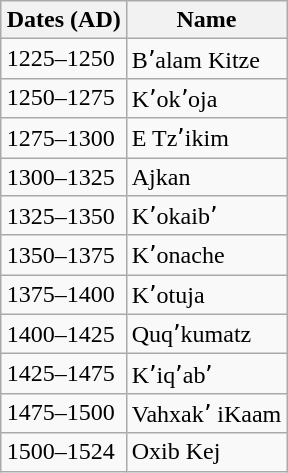<table class="wikitable" style="margin-left: auto; margin-right: auto; border: none;">
<tr>
<th>Dates (AD)</th>
<th>Name</th>
</tr>
<tr>
<td>1225–1250</td>
<td>Bʼalam Kitze</td>
</tr>
<tr>
<td>1250–1275</td>
<td>Kʼokʼoja</td>
</tr>
<tr>
<td>1275–1300</td>
<td>E Tzʼikim</td>
</tr>
<tr>
<td>1300–1325</td>
<td>Ajkan</td>
</tr>
<tr>
<td>1325–1350</td>
<td>Kʼokaibʼ</td>
</tr>
<tr>
<td>1350–1375</td>
<td>Kʼonache</td>
</tr>
<tr>
<td>1375–1400</td>
<td>Kʼotuja</td>
</tr>
<tr>
<td>1400–1425</td>
<td>Quqʼkumatz</td>
</tr>
<tr>
<td>1425–1475</td>
<td>Kʼiqʼabʼ</td>
</tr>
<tr>
<td>1475–1500</td>
<td>Vahxakʼ iKaam</td>
</tr>
<tr>
<td>1500–1524</td>
<td>Oxib Kej</td>
</tr>
</table>
